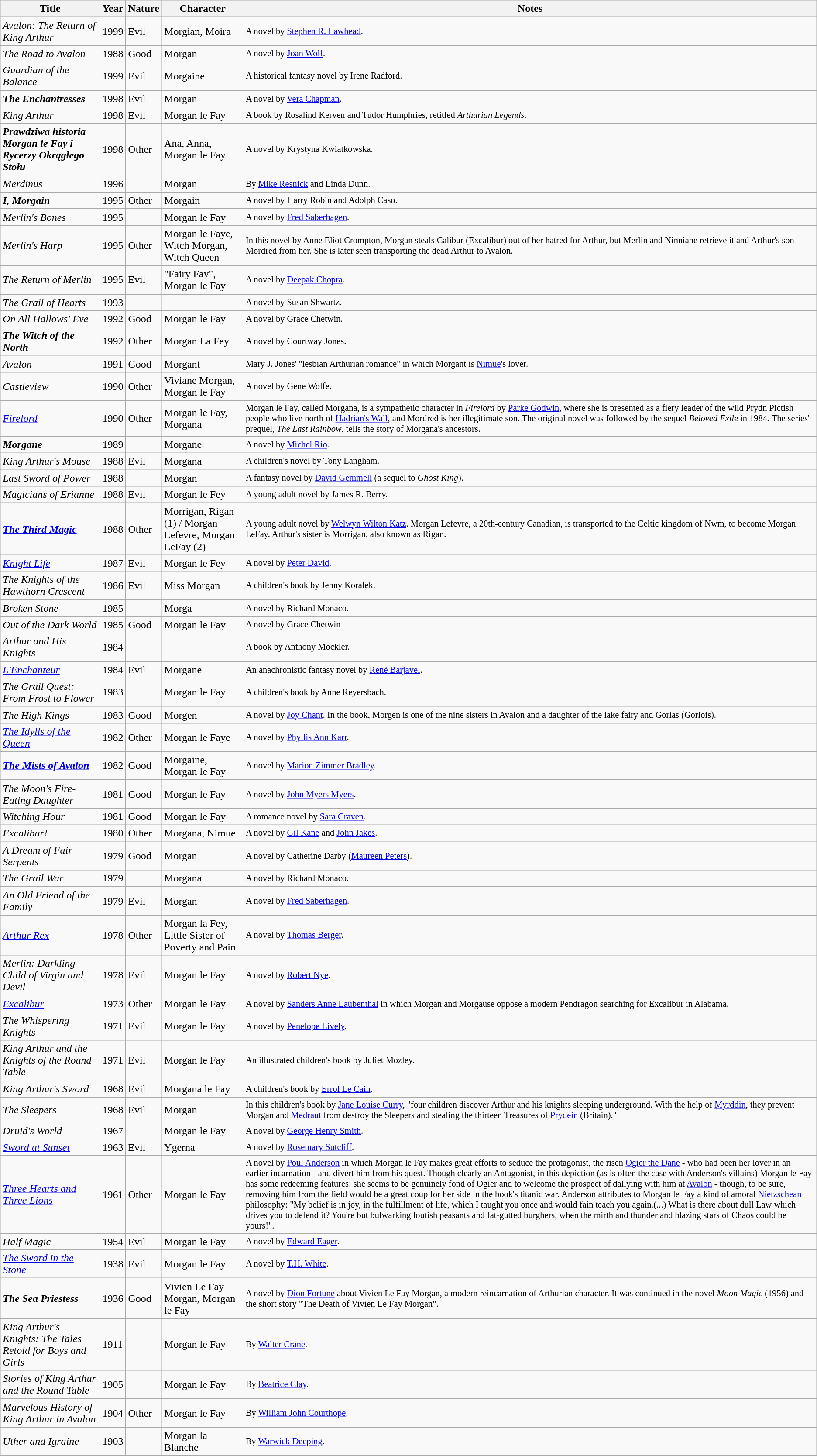<table class="wikitable sortable">
<tr>
<th>Title</th>
<th>Year</th>
<th>Nature</th>
<th>Character</th>
<th>Notes</th>
</tr>
<tr>
<td><em>Avalon: The Return of King Arthur</em></td>
<td>1999</td>
<td>Evil</td>
<td>Morgian, Moira</td>
<td style="font-size: 85%;">A novel by <a href='#'>Stephen R. Lawhead</a>.</td>
</tr>
<tr>
<td><em>The Road to Avalon</em></td>
<td>1988</td>
<td>Good</td>
<td>Morgan</td>
<td style="font-size: 85%;">A novel by <a href='#'>Joan Wolf</a>.</td>
</tr>
<tr>
<td><em>Guardian of the Balance</em></td>
<td>1999</td>
<td>Evil</td>
<td>Morgaine</td>
<td style="font-size: 85%;">A historical fantasy novel by Irene Radford.</td>
</tr>
<tr>
<td><strong><em>The Enchantresses</em></strong></td>
<td>1998</td>
<td>Evil</td>
<td>Morgan</td>
<td style="font-size: 85%;">A novel by <a href='#'>Vera Chapman</a>.</td>
</tr>
<tr>
<td><em>King Arthur</em></td>
<td>1998</td>
<td>Evil</td>
<td>Morgan le Fay</td>
<td style="font-size: 85%;">A book by Rosalind Kerven and Tudor Humphries, retitled <em>Arthurian Legends</em>.</td>
</tr>
<tr>
<td><strong><em>Prawdziwa historia Morgan le Fay i Rycerzy Okrągłego Stołu </em></strong></td>
<td>1998</td>
<td>Other</td>
<td>Ana, Anna, Morgan le Fay</td>
<td style="font-size: 85%;">A novel by Krystyna Kwiatkowska.</td>
</tr>
<tr>
<td><em>Merdinus</em></td>
<td>1996</td>
<td></td>
<td>Morgan</td>
<td style="font-size: 85%;">By <a href='#'>Mike Resnick</a> and Linda Dunn.</td>
</tr>
<tr>
<td><strong><em>I, Morgain</em></strong></td>
<td>1995</td>
<td>Other</td>
<td>Morgain</td>
<td style="font-size: 85%;">A novel by Harry Robin and Adolph Caso.</td>
</tr>
<tr>
<td><em>Merlin's Bones</em></td>
<td>1995</td>
<td></td>
<td>Morgan le Fay</td>
<td style="font-size: 85%;">A novel by <a href='#'>Fred Saberhagen</a>.</td>
</tr>
<tr>
<td><em>Merlin's Harp</em></td>
<td>1995</td>
<td>Other</td>
<td>Morgan le Faye, Witch Morgan, Witch Queen</td>
<td style="font-size: 85%;">In this novel by Anne Eliot Crompton, Morgan steals Calibur (Excalibur) out of her hatred for Arthur, but Merlin and Ninniane retrieve it and Arthur's son Mordred from her. She is later seen transporting the dead Arthur to Avalon.</td>
</tr>
<tr>
<td><em>The Return of Merlin</em></td>
<td>1995</td>
<td>Evil</td>
<td>"Fairy Fay", Morgan le Fay</td>
<td style="font-size: 85%;">A novel by <a href='#'>Deepak Chopra</a>.</td>
</tr>
<tr>
<td><em>The Grail of Hearts</em></td>
<td>1993</td>
<td></td>
<td></td>
<td style="font-size: 85%;">A novel by Susan Shwartz.</td>
</tr>
<tr>
<td><em>On All Hallows' Eve</em></td>
<td>1992</td>
<td>Good</td>
<td>Morgan le Fay</td>
<td style="font-size: 85%;">A novel by Grace Chetwin.</td>
</tr>
<tr>
<td><strong><em>The Witch of the North</em></strong></td>
<td>1992</td>
<td>Other</td>
<td>Morgan La Fey</td>
<td style="font-size: 85%;">A novel by Courtway Jones.</td>
</tr>
<tr>
<td><em>Avalon</em></td>
<td>1991</td>
<td>Good</td>
<td>Morgant</td>
<td style="font-size: 85%;">Mary J. Jones' "lesbian Arthurian romance" in which Morgant is <a href='#'>Nimue</a>'s lover.</td>
</tr>
<tr>
<td><em>Castleview</em></td>
<td>1990</td>
<td>Other</td>
<td>Viviane Morgan, Morgan le Fay</td>
<td style="font-size: 85%;">A novel by Gene Wolfe.</td>
</tr>
<tr>
<td><em><a href='#'>Firelord</a></em></td>
<td>1990</td>
<td>Other</td>
<td>Morgan le Fay, Morgana</td>
<td style="font-size: 85%;">Morgan le Fay, called Morgana, is a sympathetic character in <em>Firelord</em> by <a href='#'>Parke Godwin</a>, where she is presented as a fiery leader of the wild Prydn Pictish people who live north of <a href='#'>Hadrian's Wall</a>, and Mordred is her illegitimate son. The original novel was followed by the sequel <em>Beloved Exile</em> in 1984. The series' prequel, <em>The Last Rainbow</em>, tells the story of Morgana's ancestors.</td>
</tr>
<tr>
<td><strong><em>Morgane</em></strong></td>
<td>1989</td>
<td></td>
<td>Morgane</td>
<td style="font-size: 85%;">A novel by <a href='#'>Michel Rio</a>.</td>
</tr>
<tr>
<td><em>King Arthur's Mouse</em></td>
<td>1988</td>
<td>Evil</td>
<td>Morgana</td>
<td style="font-size: 85%;">A children's novel by Tony Langham.</td>
</tr>
<tr>
<td><em>Last Sword of Power</em></td>
<td>1988</td>
<td></td>
<td>Morgan</td>
<td style="font-size: 85%;">A fantasy novel by <a href='#'>David Gemmell</a> (a sequel to <em>Ghost King</em>).</td>
</tr>
<tr>
<td><em>Magicians of Erianne</em></td>
<td>1988</td>
<td>Evil</td>
<td>Morgan le Fey</td>
<td style="font-size: 85%;">A young adult novel by James R. Berry.</td>
</tr>
<tr>
<td><strong><em><a href='#'>The Third Magic</a></em></strong></td>
<td>1988</td>
<td>Other</td>
<td>Morrigan, Rigan (1) / Morgan Lefevre, Morgan LeFay (2)</td>
<td style="font-size: 85%;">A young adult novel by <a href='#'>Welwyn Wilton Katz</a>. Morgan Lefevre, a 20th-century Canadian, is transported to the Celtic kingdom of Nwm, to become Morgan LeFay. Arthur's sister is Morrigan, also known as Rigan.</td>
</tr>
<tr>
<td><em><a href='#'>Knight Life</a></em></td>
<td>1987</td>
<td>Evil</td>
<td>Morgan le Fey</td>
<td style="font-size: 85%;">A novel by <a href='#'>Peter David</a>.</td>
</tr>
<tr>
<td><em>The Knights of the Hawthorn Crescent</em></td>
<td>1986</td>
<td>Evil</td>
<td>Miss Morgan</td>
<td style="font-size: 85%;">A children's book by Jenny Koralek.</td>
</tr>
<tr>
<td><em>Broken Stone</em></td>
<td>1985</td>
<td></td>
<td>Morga</td>
<td style="font-size: 85%;">A novel by Richard Monaco.</td>
</tr>
<tr>
<td><em>Out of the Dark World</em></td>
<td>1985</td>
<td>Good</td>
<td>Morgan le Fay</td>
<td style="font-size: 85%;">A novel by Grace Chetwin</td>
</tr>
<tr>
<td><em>Arthur and His Knights</em></td>
<td>1984</td>
<td></td>
<td></td>
<td style="font-size: 85%;">A book by Anthony Mockler.</td>
</tr>
<tr>
<td><em><a href='#'>L'Enchanteur</a></em></td>
<td>1984</td>
<td>Evil</td>
<td>Morgane</td>
<td style="font-size: 85%;">An anachronistic fantasy novel by <a href='#'>René Barjavel</a>.</td>
</tr>
<tr>
<td><em>The Grail Quest: From Frost to Flower</em></td>
<td>1983</td>
<td></td>
<td>Morgan le Fay</td>
<td style="font-size: 85%;">A children's book by Anne Reyersbach.</td>
</tr>
<tr>
<td><em>The High Kings</em></td>
<td>1983</td>
<td>Good</td>
<td>Morgen</td>
<td style="font-size: 85%;">A novel by <a href='#'>Joy Chant</a>. In the book, Morgen is one of the nine sisters in Avalon and a daughter of the lake fairy and Gorlas (Gorlois).</td>
</tr>
<tr>
<td><em><a href='#'>The Idylls of the Queen</a></em></td>
<td>1982</td>
<td>Other</td>
<td>Morgan le Faye</td>
<td style="font-size: 85%;">A novel by <a href='#'>Phyllis Ann Karr</a>.</td>
</tr>
<tr>
<td><strong><em><a href='#'>The Mists of Avalon</a></em></strong></td>
<td>1982</td>
<td>Good</td>
<td>Morgaine, Morgan le Fay</td>
<td style="font-size: 85%;">A novel by <a href='#'>Marion Zimmer Bradley</a>.</td>
</tr>
<tr>
<td><em>The Moon's Fire-Eating Daughter</em></td>
<td>1981</td>
<td>Good</td>
<td>Morgan le Fay</td>
<td style="font-size: 85%;">A novel by <a href='#'>John Myers Myers</a>.</td>
</tr>
<tr>
<td><em>Witching Hour</em></td>
<td>1981</td>
<td>Good</td>
<td>Morgan le Fay</td>
<td style="font-size: 85%;">A romance novel by <a href='#'>Sara Craven</a>.</td>
</tr>
<tr>
<td><em>Excalibur!</em></td>
<td>1980</td>
<td>Other</td>
<td>Morgana, Nimue</td>
<td style="font-size: 85%;">A novel by <a href='#'>Gil Kane</a> and <a href='#'>John Jakes</a>.</td>
</tr>
<tr>
<td><em>A Dream of Fair Serpents</em></td>
<td>1979</td>
<td>Good</td>
<td>Morgan</td>
<td style="font-size: 85%;">A novel by Catherine Darby (<a href='#'>Maureen Peters</a>).</td>
</tr>
<tr>
<td><em>The Grail War</em></td>
<td>1979</td>
<td></td>
<td>Morgana</td>
<td style="font-size: 85%;">A novel by Richard Monaco.</td>
</tr>
<tr>
<td><em>An Old Friend of the Family</em></td>
<td>1979</td>
<td>Evil</td>
<td>Morgan</td>
<td style="font-size: 85%;">A novel by <a href='#'>Fred Saberhagen</a>.</td>
</tr>
<tr>
<td><em><a href='#'>Arthur Rex</a></em></td>
<td>1978</td>
<td>Other</td>
<td>Morgan la Fey, Little Sister of Poverty and Pain</td>
<td style="font-size: 85%;">A novel by <a href='#'>Thomas Berger</a>.</td>
</tr>
<tr>
<td><em>Merlin: Darkling Child of Virgin and Devil</em></td>
<td>1978</td>
<td>Evil</td>
<td>Morgan le Fay</td>
<td style="font-size: 85%;">A novel by <a href='#'>Robert Nye</a>.</td>
</tr>
<tr>
<td><em><a href='#'>Excalibur</a></em></td>
<td>1973</td>
<td>Other</td>
<td>Morgan le Fay</td>
<td style="font-size: 85%;">A novel by <a href='#'>Sanders Anne Laubenthal</a> in which Morgan and Morgause oppose a modern Pendragon searching for Excalibur in Alabama.</td>
</tr>
<tr>
<td><em>The Whispering Knights</em></td>
<td>1971</td>
<td>Evil</td>
<td>Morgan le Fay</td>
<td style="font-size: 85%;">A novel by <a href='#'>Penelope Lively</a>.</td>
</tr>
<tr>
<td><em>King Arthur and the Knights of the Round Table</em></td>
<td>1971</td>
<td>Evil</td>
<td>Morgan le Fay</td>
<td style="font-size: 85%;">An illustrated children's book by Juliet Mozley.</td>
</tr>
<tr>
<td><em>King Arthur's Sword</em></td>
<td>1968</td>
<td>Evil</td>
<td>Morgana le Fay</td>
<td style="font-size: 85%;">A children's book by <a href='#'>Errol Le Cain</a>.</td>
</tr>
<tr>
<td><em>The Sleepers</em></td>
<td>1968</td>
<td>Evil</td>
<td>Morgan</td>
<td style="font-size: 85%;">In this children's book by <a href='#'>Jane Louise Curry</a>, "four children discover Arthur and his knights sleeping underground. With the help of <a href='#'>Myrddin</a>, they prevent Morgan and <a href='#'>Medraut</a> from destroy the Sleepers and stealing the thirteen Treasures of <a href='#'>Prydein</a> (Britain)."</td>
</tr>
<tr>
<td><em>Druid's World</em></td>
<td>1967</td>
<td></td>
<td>Morgan le Fay</td>
<td style="font-size: 85%;">A novel by <a href='#'>George Henry Smith</a>.</td>
</tr>
<tr>
<td><em><a href='#'>Sword at Sunset</a></em></td>
<td>1963</td>
<td>Evil</td>
<td>Ygerna</td>
<td style="font-size: 85%;">A novel by <a href='#'>Rosemary Sutcliff</a>.</td>
</tr>
<tr>
<td><em><a href='#'>Three Hearts and Three Lions</a></em></td>
<td>1961</td>
<td>Other</td>
<td>Morgan le Fay</td>
<td style="font-size: 85%;">A novel by <a href='#'>Poul Anderson</a> in which Morgan le Fay makes great efforts to seduce the protagonist, the risen <a href='#'>Ogier the Dane</a> - who had been her lover in an earlier incarnation - and divert him from his quest. Though clearly an Antagonist, in this depiction (as is often the case with Anderson's villains) Morgan le Fay has some redeeming features:  she seems to be genuinely fond of Ogier and to welcome the prospect of dallying with him at <a href='#'>Avalon</a> - though, to be sure, removing him from the field would be a great coup for her side in the book's titanic war. Anderson attributes to Morgan le Fay a kind of amoral <a href='#'>Nietzschean</a> philosophy: "My belief is in joy, in the fulfillment of life, which I taught you once and would fain teach you again.(...) What is there about dull Law which drives you to defend it? You're but bulwarking loutish peasants and fat-gutted burghers, when the mirth and thunder and blazing stars of Chaos could be yours!".</td>
</tr>
<tr>
<td><em>Half Magic</em></td>
<td>1954</td>
<td>Evil</td>
<td>Morgan le Fay</td>
<td style="font-size: 85%;">A novel by <a href='#'>Edward Eager</a>.</td>
</tr>
<tr>
<td><em><a href='#'>The Sword in the Stone</a></em></td>
<td>1938</td>
<td>Evil</td>
<td>Morgan le Fay</td>
<td style="font-size: 85%;">A novel by <a href='#'>T.H. White</a>.</td>
</tr>
<tr>
<td><strong><em>The Sea Priestess</em></strong></td>
<td>1936</td>
<td>Good</td>
<td>Vivien Le Fay Morgan, Morgan le Fay</td>
<td style="font-size: 85%;">A novel by <a href='#'>Dion Fortune</a> about Vivien Le Fay Morgan, a modern reincarnation of Arthurian character. It was continued in the novel <em>Moon Magic</em> (1956) and the short story "The Death of Vivien Le Fay Morgan".</td>
</tr>
<tr>
<td><em>King Arthur's Knights: The Tales Retold for Boys and Girls</em></td>
<td>1911</td>
<td></td>
<td>Morgan le Fay</td>
<td style="font-size: 85%;">By <a href='#'>Walter Crane</a>.</td>
</tr>
<tr>
<td><em>Stories of King Arthur and the Round Table</em></td>
<td>1905</td>
<td></td>
<td>Morgan le Fay</td>
<td style="font-size: 85%;">By <a href='#'>Beatrice Clay</a>.</td>
</tr>
<tr>
<td><em>Marvelous History of King Arthur in Avalon</em></td>
<td>1904</td>
<td>Other</td>
<td>Morgan le Fay</td>
<td style="font-size: 85%;">By <a href='#'>William John Courthope</a>.</td>
</tr>
<tr>
<td><em>Uther and Igraine</em></td>
<td>1903</td>
<td></td>
<td>Morgan la Blanche</td>
<td style="font-size: 85%;">By <a href='#'>Warwick Deeping</a>.</td>
</tr>
</table>
